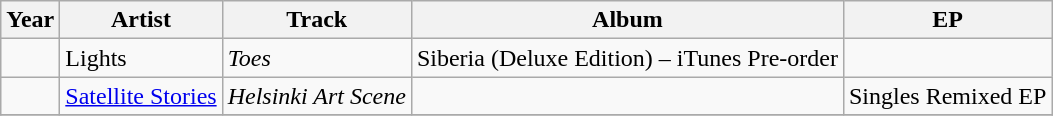<table class="wikitable">
<tr>
<th rowspan="1">Year</th>
<th rowspan="1">Artist</th>
<th rowspan="1">Track</th>
<th rowspan="1">Album</th>
<th rowspan="1">EP</th>
</tr>
<tr>
<td></td>
<td>Lights</td>
<td><em>Toes</em></td>
<td>Siberia (Deluxe Edition) – iTunes Pre-order</td>
</tr>
<tr>
<td></td>
<td><a href='#'>Satellite Stories</a></td>
<td><em>Helsinki Art Scene</em></td>
<td></td>
<td>Singles Remixed EP</td>
</tr>
<tr>
</tr>
</table>
